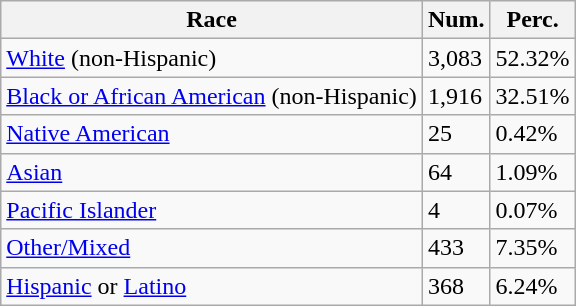<table class="wikitable">
<tr>
<th>Race</th>
<th>Num.</th>
<th>Perc.</th>
</tr>
<tr>
<td><a href='#'>White</a> (non-Hispanic)</td>
<td>3,083</td>
<td>52.32%</td>
</tr>
<tr>
<td><a href='#'>Black or African American</a> (non-Hispanic)</td>
<td>1,916</td>
<td>32.51%</td>
</tr>
<tr>
<td><a href='#'>Native American</a></td>
<td>25</td>
<td>0.42%</td>
</tr>
<tr>
<td><a href='#'>Asian</a></td>
<td>64</td>
<td>1.09%</td>
</tr>
<tr>
<td><a href='#'>Pacific Islander</a></td>
<td>4</td>
<td>0.07%</td>
</tr>
<tr>
<td><a href='#'>Other/Mixed</a></td>
<td>433</td>
<td>7.35%</td>
</tr>
<tr>
<td><a href='#'>Hispanic</a> or <a href='#'>Latino</a></td>
<td>368</td>
<td>6.24%</td>
</tr>
</table>
